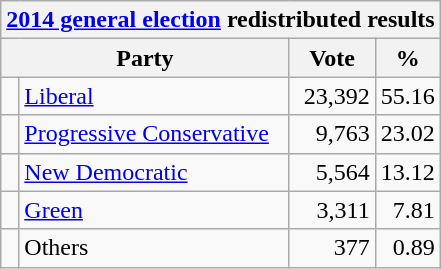<table class="wikitable">
<tr>
<th colspan="4"><a href='#'>2014 general election</a> redistributed results</th>
</tr>
<tr>
<th bgcolor="#DDDDFF" width="130px" colspan="2">Party</th>
<th bgcolor="#DDDDFF" width="50px">Vote</th>
<th bgcolor="#DDDDFF" width="30px">%</th>
</tr>
<tr>
<td> </td>
<td><a href='#'>Liberal</a></td>
<td align=right>23,392</td>
<td align=right>55.16</td>
</tr>
<tr>
<td> </td>
<td><a href='#'>Progressive Conservative</a></td>
<td align=right>9,763</td>
<td align=right>23.02</td>
</tr>
<tr>
<td> </td>
<td><a href='#'>New Democratic</a></td>
<td align=right>5,564</td>
<td align=right>13.12</td>
</tr>
<tr>
<td> </td>
<td><a href='#'>Green</a></td>
<td align=right>3,311</td>
<td align=right>7.81</td>
</tr>
<tr>
<td> </td>
<td>Others</td>
<td align=right>377</td>
<td align=right>0.89</td>
</tr>
</table>
